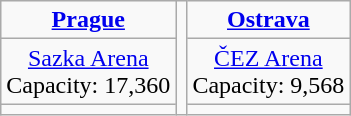<table class="wikitable" style="text-align:center;">
<tr>
<td><strong><a href='#'>Prague</a></strong></td>
<td rowspan="3"></td>
<td><strong><a href='#'>Ostrava</a></strong></td>
</tr>
<tr>
<td><a href='#'>Sazka Arena</a><br>Capacity: 17,360</td>
<td><a href='#'>ČEZ Arena</a><br>Capacity: 9,568</td>
</tr>
<tr>
<td></td>
<td></td>
</tr>
</table>
